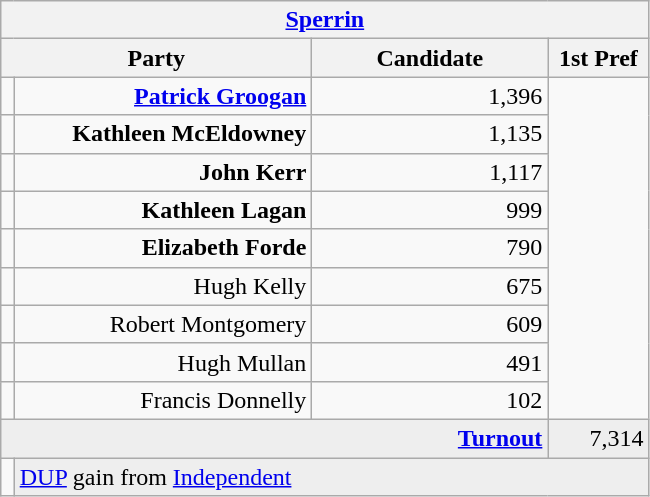<table class="wikitable">
<tr>
<th colspan="4" align="center"><a href='#'>Sperrin</a></th>
</tr>
<tr>
<th colspan="2" align="center" width=200>Party</th>
<th width=150>Candidate</th>
<th width=60>1st Pref</th>
</tr>
<tr>
<td></td>
<td align="right"><strong><a href='#'>Patrick Groogan</a></strong></td>
<td align="right">1,396</td>
</tr>
<tr>
<td></td>
<td align="right"><strong>Kathleen McEldowney</strong></td>
<td align="right">1,135</td>
</tr>
<tr>
<td></td>
<td align="right"><strong>John Kerr</strong></td>
<td align="right">1,117</td>
</tr>
<tr>
<td></td>
<td align="right"><strong>Kathleen Lagan</strong></td>
<td align="right">999</td>
</tr>
<tr>
<td></td>
<td align="right"><strong>Elizabeth Forde</strong></td>
<td align="right">790</td>
</tr>
<tr>
<td></td>
<td align="right">Hugh Kelly</td>
<td align="right">675</td>
</tr>
<tr>
<td></td>
<td align="right">Robert Montgomery</td>
<td align="right">609</td>
</tr>
<tr>
<td></td>
<td align="right">Hugh Mullan</td>
<td align="right">491</td>
</tr>
<tr>
<td></td>
<td align="right">Francis Donnelly</td>
<td align="right">102</td>
</tr>
<tr bgcolor="EEEEEE">
<td colspan=3 align="right"><strong><a href='#'>Turnout</a></strong></td>
<td align="right">7,314</td>
</tr>
<tr>
<td bgcolor=></td>
<td colspan=3 bgcolor="EEEEEE"><a href='#'>DUP</a> gain from <a href='#'>Independent</a></td>
</tr>
</table>
